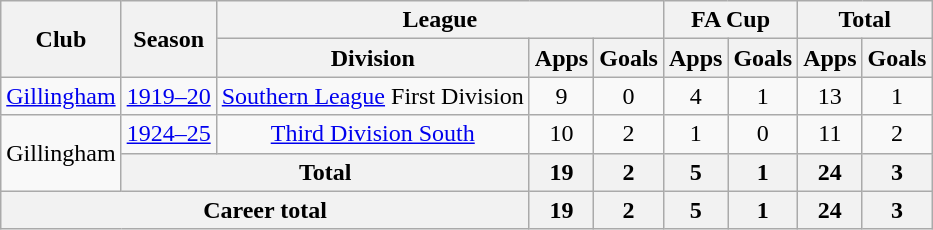<table class="wikitable" style="text-align: center;">
<tr>
<th rowspan="2">Club</th>
<th rowspan="2">Season</th>
<th colspan="3">League</th>
<th colspan="2">FA Cup</th>
<th colspan="2">Total</th>
</tr>
<tr>
<th>Division</th>
<th>Apps</th>
<th>Goals</th>
<th>Apps</th>
<th>Goals</th>
<th>Apps</th>
<th>Goals</th>
</tr>
<tr>
<td><a href='#'>Gillingham</a></td>
<td><a href='#'>1919–20</a></td>
<td><a href='#'>Southern League</a> First Division</td>
<td>9</td>
<td>0</td>
<td>4</td>
<td>1</td>
<td>13</td>
<td>1</td>
</tr>
<tr>
<td rowspan="2">Gillingham</td>
<td><a href='#'>1924–25</a></td>
<td><a href='#'>Third Division South</a></td>
<td>10</td>
<td>2</td>
<td>1</td>
<td>0</td>
<td>11</td>
<td>2</td>
</tr>
<tr>
<th colspan="2">Total</th>
<th>19</th>
<th>2</th>
<th>5</th>
<th>1</th>
<th>24</th>
<th>3</th>
</tr>
<tr>
<th colspan="3">Career total</th>
<th>19</th>
<th>2</th>
<th>5</th>
<th>1</th>
<th>24</th>
<th>3</th>
</tr>
</table>
